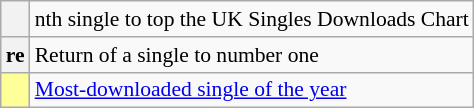<table class="wikitable plainrowheaders" style="font-size:90%;">
<tr>
<th scope=col></th>
<td>nth single to top the UK Singles Downloads Chart</td>
</tr>
<tr>
<th scope=row style="text-align:center;">re</th>
<td>Return of a single to number one</td>
</tr>
<tr>
<td style="background:#ff9; text-align:center;"></td>
<td><a href='#'>Most-downloaded single of the year</a><br></td>
</tr>
</table>
